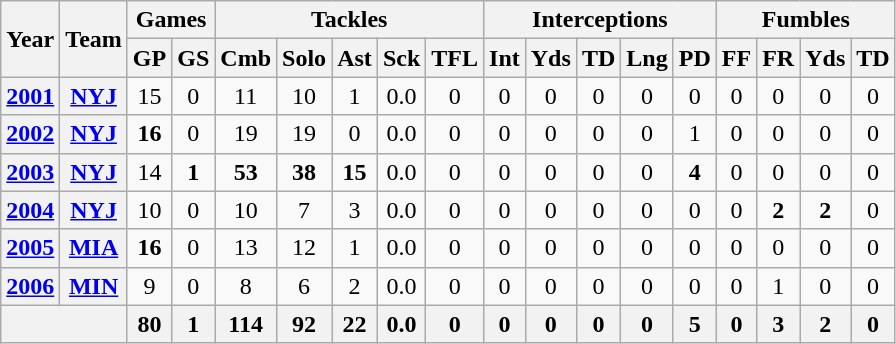<table class="wikitable" style="text-align:center">
<tr>
<th rowspan="2">Year</th>
<th rowspan="2">Team</th>
<th colspan="2">Games</th>
<th colspan="5">Tackles</th>
<th colspan="5">Interceptions</th>
<th colspan="4">Fumbles</th>
</tr>
<tr>
<th>GP</th>
<th>GS</th>
<th>Cmb</th>
<th>Solo</th>
<th>Ast</th>
<th>Sck</th>
<th>TFL</th>
<th>Int</th>
<th>Yds</th>
<th>TD</th>
<th>Lng</th>
<th>PD</th>
<th>FF</th>
<th>FR</th>
<th>Yds</th>
<th>TD</th>
</tr>
<tr>
<th><a href='#'>2001</a></th>
<th><a href='#'>NYJ</a></th>
<td>15</td>
<td>0</td>
<td>11</td>
<td>10</td>
<td>1</td>
<td>0.0</td>
<td>0</td>
<td>0</td>
<td>0</td>
<td>0</td>
<td>0</td>
<td>0</td>
<td>0</td>
<td>0</td>
<td>0</td>
<td>0</td>
</tr>
<tr>
<th><a href='#'>2002</a></th>
<th><a href='#'>NYJ</a></th>
<td><strong>16</strong></td>
<td>0</td>
<td>19</td>
<td>19</td>
<td>0</td>
<td>0.0</td>
<td>0</td>
<td>0</td>
<td>0</td>
<td>0</td>
<td>0</td>
<td>1</td>
<td>0</td>
<td>0</td>
<td>0</td>
<td>0</td>
</tr>
<tr>
<th><a href='#'>2003</a></th>
<th><a href='#'>NYJ</a></th>
<td>14</td>
<td><strong>1</strong></td>
<td><strong>53</strong></td>
<td><strong>38</strong></td>
<td><strong>15</strong></td>
<td>0.0</td>
<td>0</td>
<td>0</td>
<td>0</td>
<td>0</td>
<td>0</td>
<td><strong>4</strong></td>
<td>0</td>
<td>0</td>
<td>0</td>
<td>0</td>
</tr>
<tr>
<th><a href='#'>2004</a></th>
<th><a href='#'>NYJ</a></th>
<td>10</td>
<td>0</td>
<td>10</td>
<td>7</td>
<td>3</td>
<td>0.0</td>
<td>0</td>
<td>0</td>
<td>0</td>
<td>0</td>
<td>0</td>
<td>0</td>
<td>0</td>
<td><strong>2</strong></td>
<td><strong>2</strong></td>
<td>0</td>
</tr>
<tr>
<th><a href='#'>2005</a></th>
<th><a href='#'>MIA</a></th>
<td><strong>16</strong></td>
<td>0</td>
<td>13</td>
<td>12</td>
<td>1</td>
<td>0.0</td>
<td>0</td>
<td>0</td>
<td>0</td>
<td>0</td>
<td>0</td>
<td>0</td>
<td>0</td>
<td>0</td>
<td>0</td>
<td>0</td>
</tr>
<tr>
<th><a href='#'>2006</a></th>
<th><a href='#'>MIN</a></th>
<td>9</td>
<td>0</td>
<td>8</td>
<td>6</td>
<td>2</td>
<td>0.0</td>
<td>0</td>
<td>0</td>
<td>0</td>
<td>0</td>
<td>0</td>
<td>0</td>
<td>0</td>
<td>1</td>
<td>0</td>
<td>0</td>
</tr>
<tr>
<th colspan="2"></th>
<th>80</th>
<th>1</th>
<th>114</th>
<th>92</th>
<th>22</th>
<th>0.0</th>
<th>0</th>
<th>0</th>
<th>0</th>
<th>0</th>
<th>0</th>
<th>5</th>
<th>0</th>
<th>3</th>
<th>2</th>
<th>0</th>
</tr>
</table>
